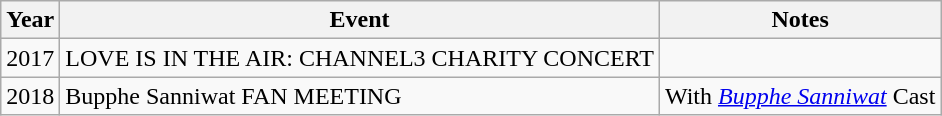<table class="wikitable">
<tr>
<th>Year</th>
<th>Event</th>
<th>Notes</th>
</tr>
<tr>
<td>2017</td>
<td>LOVE IS IN THE AIR: CHANNEL3 CHARITY CONCERT</td>
<td></td>
</tr>
<tr>
<td>2018</td>
<td>Bupphe Sanniwat FAN MEETING</td>
<td>With <em><a href='#'>Bupphe Sanniwat</a></em> Cast</td>
</tr>
</table>
